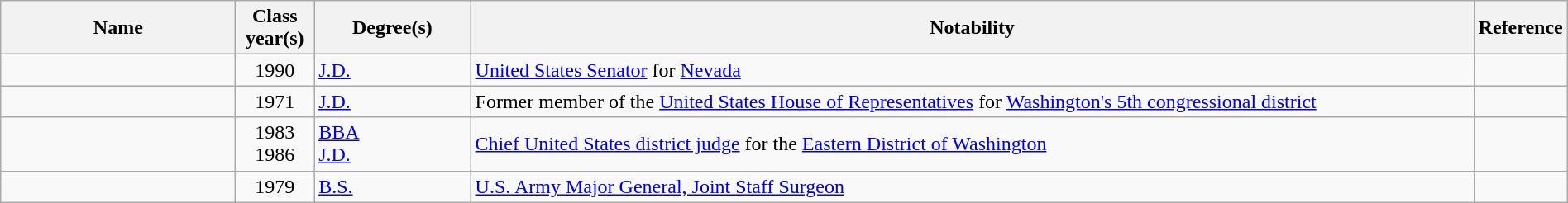<table class="wikitable sortable" style="width:100%">
<tr>
<th style="width:15%;">Name</th>
<th style="width:5%;">Class year(s)</th>
<th style="width:10%;">Degree(s)</th>
<th style="width:*;" class="unsortable">Notability</th>
<th style="width:5%;" class="unsortable">Reference</th>
</tr>
<tr>
<td></td>
<td style="text-align:center;">1990</td>
<td><a href='#'>J.D.</a></td>
<td><a href='#'>United States Senator</a> for <a href='#'>Nevada</a></td>
<td style="text-align:center;"></td>
</tr>
<tr>
<td></td>
<td style="text-align:center;">1971</td>
<td><a href='#'>J.D.</a></td>
<td>Former member of the <a href='#'>United States House of Representatives</a> for <a href='#'>Washington's 5th congressional district</a></td>
<td style="text-align:center;"></td>
</tr>
<tr>
<td></td>
<td style="text-align:center;">1983<br>1986</td>
<td><a href='#'>BBA</a><br><a href='#'>J.D.</a></td>
<td><a href='#'>Chief United States district judge</a> for the <a href='#'>Eastern District of Washington</a></td>
<td style="text-align:center;"></td>
</tr>
<tr>
</tr>
<tr>
<td></td>
<td style="text-align:center;">1979</td>
<td><a href='#'>B.S.</a></td>
<td><a href='#'>U.S. Army Major General, Joint Staff Surgeon</a></td>
<td style="text-align:center;"></td>
</tr>
</table>
